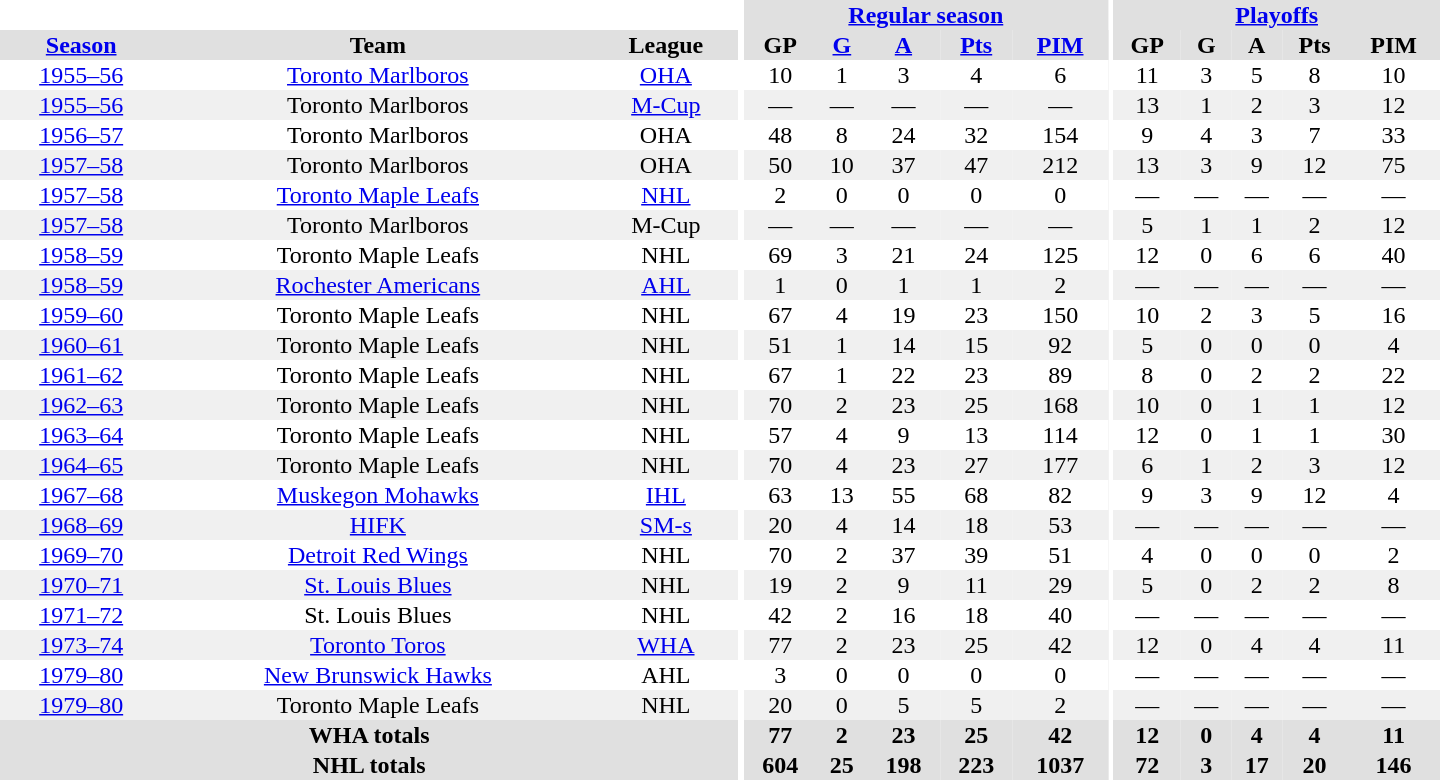<table border="0" cellpadding="1" cellspacing="0" style="text-align:center; width:60em">
<tr bgcolor="#e0e0e0">
<th colspan="3" bgcolor="#ffffff"></th>
<th rowspan="100" bgcolor="#ffffff"></th>
<th colspan="5"><a href='#'>Regular season</a></th>
<th rowspan="100" bgcolor="#ffffff"></th>
<th colspan="5"><a href='#'>Playoffs</a></th>
</tr>
<tr bgcolor="#e0e0e0">
<th><a href='#'>Season</a></th>
<th>Team</th>
<th>League</th>
<th>GP</th>
<th><a href='#'>G</a></th>
<th><a href='#'>A</a></th>
<th><a href='#'>Pts</a></th>
<th><a href='#'>PIM</a></th>
<th>GP</th>
<th>G</th>
<th>A</th>
<th>Pts</th>
<th>PIM</th>
</tr>
<tr>
<td><a href='#'>1955–56</a></td>
<td><a href='#'>Toronto Marlboros</a></td>
<td><a href='#'>OHA</a></td>
<td>10</td>
<td>1</td>
<td>3</td>
<td>4</td>
<td>6</td>
<td>11</td>
<td>3</td>
<td>5</td>
<td>8</td>
<td>10</td>
</tr>
<tr bgcolor="#f0f0f0">
<td><a href='#'>1955–56</a></td>
<td>Toronto Marlboros</td>
<td><a href='#'>M-Cup</a></td>
<td>—</td>
<td>—</td>
<td>—</td>
<td>—</td>
<td>—</td>
<td>13</td>
<td>1</td>
<td>2</td>
<td>3</td>
<td>12</td>
</tr>
<tr>
<td><a href='#'>1956–57</a></td>
<td>Toronto Marlboros</td>
<td>OHA</td>
<td>48</td>
<td>8</td>
<td>24</td>
<td>32</td>
<td>154</td>
<td>9</td>
<td>4</td>
<td>3</td>
<td>7</td>
<td>33</td>
</tr>
<tr bgcolor="#f0f0f0">
<td><a href='#'>1957–58</a></td>
<td>Toronto Marlboros</td>
<td>OHA</td>
<td>50</td>
<td>10</td>
<td>37</td>
<td>47</td>
<td>212</td>
<td>13</td>
<td>3</td>
<td>9</td>
<td>12</td>
<td>75</td>
</tr>
<tr>
<td><a href='#'>1957–58</a></td>
<td><a href='#'>Toronto Maple Leafs</a></td>
<td><a href='#'>NHL</a></td>
<td>2</td>
<td>0</td>
<td>0</td>
<td>0</td>
<td>0</td>
<td>—</td>
<td>—</td>
<td>—</td>
<td>—</td>
<td>—</td>
</tr>
<tr bgcolor="#f0f0f0">
<td><a href='#'>1957–58</a></td>
<td>Toronto Marlboros</td>
<td>M-Cup</td>
<td>—</td>
<td>—</td>
<td>—</td>
<td>—</td>
<td>—</td>
<td>5</td>
<td>1</td>
<td>1</td>
<td>2</td>
<td>12</td>
</tr>
<tr>
<td><a href='#'>1958–59</a></td>
<td>Toronto Maple Leafs</td>
<td>NHL</td>
<td>69</td>
<td>3</td>
<td>21</td>
<td>24</td>
<td>125</td>
<td>12</td>
<td>0</td>
<td>6</td>
<td>6</td>
<td>40</td>
</tr>
<tr bgcolor="#f0f0f0">
<td><a href='#'>1958–59</a></td>
<td><a href='#'>Rochester Americans</a></td>
<td><a href='#'>AHL</a></td>
<td>1</td>
<td>0</td>
<td>1</td>
<td>1</td>
<td>2</td>
<td>—</td>
<td>—</td>
<td>—</td>
<td>—</td>
<td>—</td>
</tr>
<tr>
<td><a href='#'>1959–60</a></td>
<td>Toronto Maple Leafs</td>
<td>NHL</td>
<td>67</td>
<td>4</td>
<td>19</td>
<td>23</td>
<td>150</td>
<td>10</td>
<td>2</td>
<td>3</td>
<td>5</td>
<td>16</td>
</tr>
<tr bgcolor="#f0f0f0">
<td><a href='#'>1960–61</a></td>
<td>Toronto Maple Leafs</td>
<td>NHL</td>
<td>51</td>
<td>1</td>
<td>14</td>
<td>15</td>
<td>92</td>
<td>5</td>
<td>0</td>
<td>0</td>
<td>0</td>
<td>4</td>
</tr>
<tr>
<td><a href='#'>1961–62</a></td>
<td>Toronto Maple Leafs</td>
<td>NHL</td>
<td>67</td>
<td>1</td>
<td>22</td>
<td>23</td>
<td>89</td>
<td>8</td>
<td>0</td>
<td>2</td>
<td>2</td>
<td>22</td>
</tr>
<tr bgcolor="#f0f0f0">
<td><a href='#'>1962–63</a></td>
<td>Toronto Maple Leafs</td>
<td>NHL</td>
<td>70</td>
<td>2</td>
<td>23</td>
<td>25</td>
<td>168</td>
<td>10</td>
<td>0</td>
<td>1</td>
<td>1</td>
<td>12</td>
</tr>
<tr>
<td><a href='#'>1963–64</a></td>
<td>Toronto Maple Leafs</td>
<td>NHL</td>
<td>57</td>
<td>4</td>
<td>9</td>
<td>13</td>
<td>114</td>
<td>12</td>
<td>0</td>
<td>1</td>
<td>1</td>
<td>30</td>
</tr>
<tr bgcolor="#f0f0f0">
<td><a href='#'>1964–65</a></td>
<td>Toronto Maple Leafs</td>
<td>NHL</td>
<td>70</td>
<td>4</td>
<td>23</td>
<td>27</td>
<td>177</td>
<td>6</td>
<td>1</td>
<td>2</td>
<td>3</td>
<td>12</td>
</tr>
<tr>
<td><a href='#'>1967–68</a></td>
<td><a href='#'>Muskegon Mohawks</a></td>
<td><a href='#'>IHL</a></td>
<td>63</td>
<td>13</td>
<td>55</td>
<td>68</td>
<td>82</td>
<td>9</td>
<td>3</td>
<td>9</td>
<td>12</td>
<td>4</td>
</tr>
<tr bgcolor="#f0f0f0">
<td><a href='#'>1968–69</a></td>
<td><a href='#'>HIFK</a></td>
<td><a href='#'>SM-s</a></td>
<td>20</td>
<td>4</td>
<td>14</td>
<td>18</td>
<td>53</td>
<td>—</td>
<td>—</td>
<td>—</td>
<td>—</td>
<td>—</td>
</tr>
<tr>
<td><a href='#'>1969–70</a></td>
<td><a href='#'>Detroit Red Wings</a></td>
<td>NHL</td>
<td>70</td>
<td>2</td>
<td>37</td>
<td>39</td>
<td>51</td>
<td>4</td>
<td>0</td>
<td>0</td>
<td>0</td>
<td>2</td>
</tr>
<tr bgcolor="#f0f0f0">
<td><a href='#'>1970–71</a></td>
<td><a href='#'>St. Louis Blues</a></td>
<td>NHL</td>
<td>19</td>
<td>2</td>
<td>9</td>
<td>11</td>
<td>29</td>
<td>5</td>
<td>0</td>
<td>2</td>
<td>2</td>
<td>8</td>
</tr>
<tr>
<td><a href='#'>1971–72</a></td>
<td>St. Louis Blues</td>
<td>NHL</td>
<td>42</td>
<td>2</td>
<td>16</td>
<td>18</td>
<td>40</td>
<td>—</td>
<td>—</td>
<td>—</td>
<td>—</td>
<td>—</td>
</tr>
<tr bgcolor="#f0f0f0">
<td><a href='#'>1973–74</a></td>
<td><a href='#'>Toronto Toros</a></td>
<td><a href='#'>WHA</a></td>
<td>77</td>
<td>2</td>
<td>23</td>
<td>25</td>
<td>42</td>
<td>12</td>
<td>0</td>
<td>4</td>
<td>4</td>
<td>11</td>
</tr>
<tr>
<td><a href='#'>1979–80</a></td>
<td><a href='#'>New Brunswick Hawks</a></td>
<td>AHL</td>
<td>3</td>
<td>0</td>
<td>0</td>
<td>0</td>
<td>0</td>
<td>—</td>
<td>—</td>
<td>—</td>
<td>—</td>
<td>—</td>
</tr>
<tr bgcolor="#f0f0f0">
<td><a href='#'>1979–80</a></td>
<td>Toronto Maple Leafs</td>
<td>NHL</td>
<td>20</td>
<td>0</td>
<td>5</td>
<td>5</td>
<td>2</td>
<td>—</td>
<td>—</td>
<td>—</td>
<td>—</td>
<td>—</td>
</tr>
<tr bgcolor="#e0e0e0">
<th colspan="3">WHA totals</th>
<th>77</th>
<th>2</th>
<th>23</th>
<th>25</th>
<th>42</th>
<th>12</th>
<th>0</th>
<th>4</th>
<th>4</th>
<th>11</th>
</tr>
<tr bgcolor="#e0e0e0">
<th colspan="3">NHL totals</th>
<th>604</th>
<th>25</th>
<th>198</th>
<th>223</th>
<th>1037</th>
<th>72</th>
<th>3</th>
<th>17</th>
<th>20</th>
<th>146</th>
</tr>
</table>
